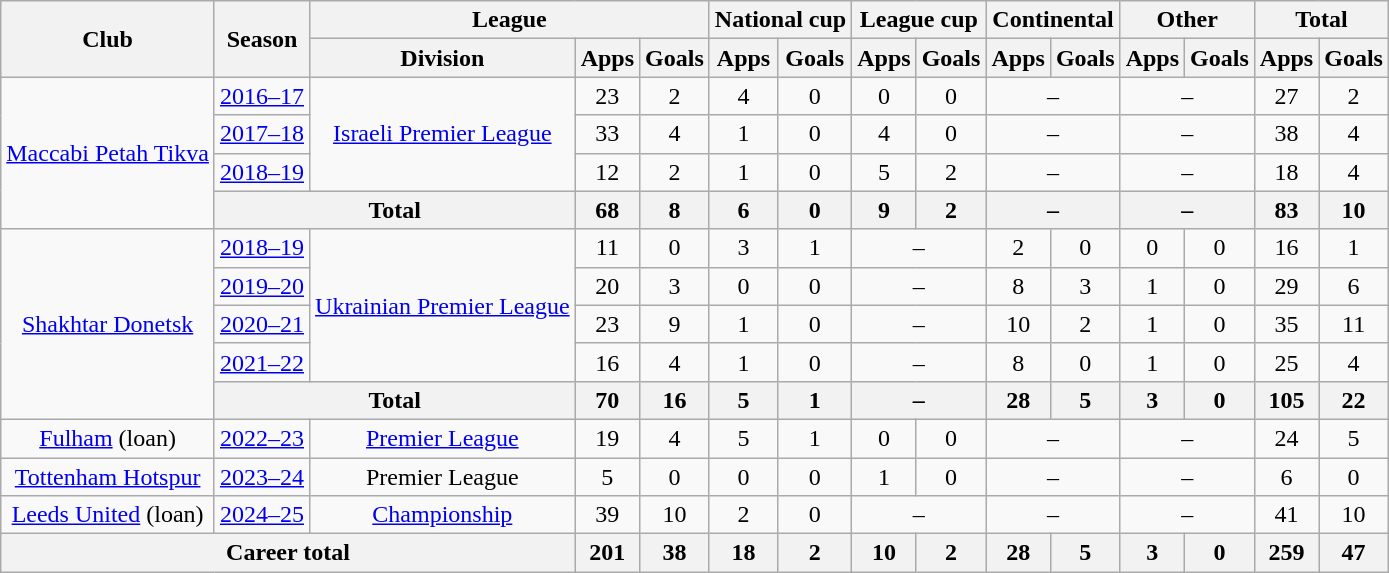<table class="wikitable" style="text-align: center;">
<tr>
<th rowspan="2">Club</th>
<th rowspan="2">Season</th>
<th colspan="3">League</th>
<th colspan="2">National cup</th>
<th colspan="2">League cup</th>
<th colspan="2">Continental</th>
<th colspan="2">Other</th>
<th colspan="2">Total</th>
</tr>
<tr>
<th>Division</th>
<th>Apps</th>
<th>Goals</th>
<th>Apps</th>
<th>Goals</th>
<th>Apps</th>
<th>Goals</th>
<th>Apps</th>
<th>Goals</th>
<th>Apps</th>
<th>Goals</th>
<th>Apps</th>
<th>Goals</th>
</tr>
<tr>
<td rowspan="4"><a href='#'>Maccabi Petah Tikva</a></td>
<td><a href='#'>2016–17</a></td>
<td rowspan="3"><a href='#'>Israeli Premier League</a></td>
<td>23</td>
<td>2</td>
<td>4</td>
<td>0</td>
<td>0</td>
<td>0</td>
<td colspan="2">–</td>
<td colspan="2">–</td>
<td>27</td>
<td>2</td>
</tr>
<tr>
<td><a href='#'>2017–18</a></td>
<td>33</td>
<td>4</td>
<td>1</td>
<td>0</td>
<td>4</td>
<td>0</td>
<td colspan="2">–</td>
<td colspan="2">–</td>
<td>38</td>
<td>4</td>
</tr>
<tr>
<td><a href='#'>2018–19</a></td>
<td>12</td>
<td>2</td>
<td>1</td>
<td>0</td>
<td>5</td>
<td>2</td>
<td colspan="2">–</td>
<td colspan="2">–</td>
<td>18</td>
<td>4</td>
</tr>
<tr>
<th colspan="2">Total</th>
<th>68</th>
<th>8</th>
<th>6</th>
<th>0</th>
<th>9</th>
<th>2</th>
<th colspan="2">–</th>
<th colspan="2">–</th>
<th>83</th>
<th>10</th>
</tr>
<tr>
<td rowspan="5"><a href='#'>Shakhtar Donetsk</a></td>
<td><a href='#'>2018–19</a></td>
<td rowspan="4"><a href='#'>Ukrainian Premier League</a></td>
<td>11</td>
<td>0</td>
<td>3</td>
<td>1</td>
<td colspan="2">–</td>
<td>2</td>
<td>0</td>
<td>0</td>
<td>0</td>
<td>16</td>
<td>1</td>
</tr>
<tr>
<td><a href='#'>2019–20</a></td>
<td>20</td>
<td>3</td>
<td>0</td>
<td>0</td>
<td colspan="2">–</td>
<td>8</td>
<td>3</td>
<td>1</td>
<td>0</td>
<td>29</td>
<td>6</td>
</tr>
<tr>
<td><a href='#'>2020–21</a></td>
<td>23</td>
<td>9</td>
<td>1</td>
<td>0</td>
<td colspan="2">–</td>
<td>10</td>
<td>2</td>
<td>1</td>
<td>0</td>
<td>35</td>
<td>11</td>
</tr>
<tr>
<td><a href='#'>2021–22</a></td>
<td>16</td>
<td>4</td>
<td>1</td>
<td>0</td>
<td colspan="2">–</td>
<td>8</td>
<td>0</td>
<td>1</td>
<td>0</td>
<td>25</td>
<td>4</td>
</tr>
<tr>
<th colspan="2">Total</th>
<th>70</th>
<th>16</th>
<th>5</th>
<th>1</th>
<th colspan="2">–</th>
<th>28</th>
<th>5</th>
<th>3</th>
<th>0</th>
<th>105</th>
<th>22</th>
</tr>
<tr>
<td><a href='#'>Fulham</a> (loan)</td>
<td><a href='#'>2022–23</a></td>
<td><a href='#'>Premier League</a></td>
<td>19</td>
<td>4</td>
<td>5</td>
<td>1</td>
<td>0</td>
<td>0</td>
<td colspan="2">–</td>
<td colspan="2">–</td>
<td>24</td>
<td>5</td>
</tr>
<tr>
<td><a href='#'>Tottenham Hotspur</a></td>
<td><a href='#'>2023–24</a></td>
<td>Premier League</td>
<td>5</td>
<td>0</td>
<td>0</td>
<td>0</td>
<td>1</td>
<td>0</td>
<td colspan="2">–</td>
<td colspan="2">–</td>
<td>6</td>
<td>0</td>
</tr>
<tr>
<td><a href='#'>Leeds United</a> (loan)</td>
<td><a href='#'>2024–25</a></td>
<td><a href='#'>Championship</a></td>
<td>39</td>
<td>10</td>
<td>2</td>
<td>0</td>
<td colspan="2">–</td>
<td colspan="2">–</td>
<td colspan="2">–</td>
<td>41</td>
<td>10</td>
</tr>
<tr>
<th colspan="3">Career total</th>
<th>201</th>
<th>38</th>
<th>18</th>
<th>2</th>
<th>10</th>
<th>2</th>
<th>28</th>
<th>5</th>
<th>3</th>
<th>0</th>
<th>259</th>
<th>47</th>
</tr>
</table>
